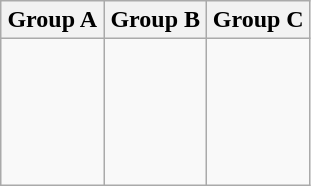<table class="wikitable">
<tr>
<th width=33%>Group A</th>
<th width=33%>Group B</th>
<th width=33%>Group C</th>
</tr>
<tr>
<td><br><br>
<br>
<br></td>
<td><br><br>
<br>
<br></td>
<td><br><br>
<br>
<br>
<br></td>
</tr>
</table>
